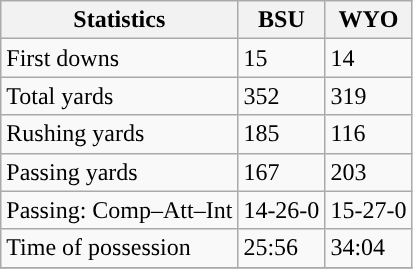<table class="wikitable" style="float: left;">
<tr>
<th>Statistics</th>
<th>BSU</th>
<th>WYO</th>
</tr>
<tr>
<td>First downs</td>
<td>15</td>
<td>14</td>
</tr>
<tr>
<td>Total yards</td>
<td>352</td>
<td>319</td>
</tr>
<tr>
<td>Rushing yards</td>
<td>185</td>
<td>116</td>
</tr>
<tr>
<td>Passing yards</td>
<td>167</td>
<td>203</td>
</tr>
<tr>
<td>Passing: Comp–Att–Int</td>
<td>14-26-0</td>
<td>15-27-0</td>
</tr>
<tr>
<td>Time of possession</td>
<td>25:56</td>
<td>34:04</td>
</tr>
<tr>
</tr>
</table>
